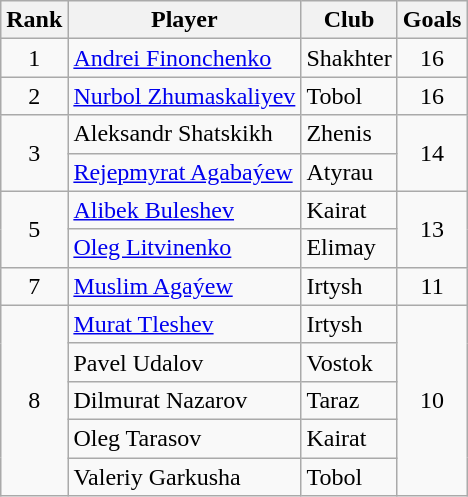<table class="wikitable" style="text-align:center;">
<tr>
<th>Rank</th>
<th>Player</th>
<th>Club</th>
<th>Goals</th>
</tr>
<tr>
<td rowspan="1">1</td>
<td align="left"> <a href='#'>Andrei Finonchenko</a></td>
<td align="left">Shakhter</td>
<td rowspan="1">16</td>
</tr>
<tr>
<td rowspan="1">2</td>
<td align="left"> <a href='#'>Nurbol Zhumaskaliyev</a></td>
<td align="left">Tobol</td>
<td rowspan="1">16</td>
</tr>
<tr>
<td rowspan="2">3</td>
<td align="left"> Aleksandr Shatskikh</td>
<td align="left">Zhenis</td>
<td rowspan="2">14</td>
</tr>
<tr>
<td align="left"> <a href='#'>Rejepmyrat Agabaýew</a></td>
<td align="left">Atyrau</td>
</tr>
<tr>
<td rowspan="2">5</td>
<td align="left"> <a href='#'>Alibek Buleshev</a></td>
<td align="left">Kairat</td>
<td rowspan="2">13</td>
</tr>
<tr>
<td align="left"> <a href='#'>Oleg Litvinenko</a></td>
<td align="left">Elimay</td>
</tr>
<tr>
<td rowspan="1">7</td>
<td align="left"> <a href='#'>Muslim Agaýew</a></td>
<td align="left">Irtysh</td>
<td rowspan="1">11</td>
</tr>
<tr>
<td rowspan="5">8</td>
<td align="left"> <a href='#'>Murat Tleshev</a></td>
<td align="left">Irtysh</td>
<td rowspan="5">10</td>
</tr>
<tr>
<td align="left"> Pavel Udalov</td>
<td align="left">Vostok</td>
</tr>
<tr>
<td align="left"> Dilmurat Nazarov</td>
<td align="left">Taraz</td>
</tr>
<tr>
<td align="left"> Oleg Tarasov</td>
<td align="left">Kairat</td>
</tr>
<tr>
<td align="left"> Valeriy Garkusha</td>
<td align="left">Tobol</td>
</tr>
</table>
